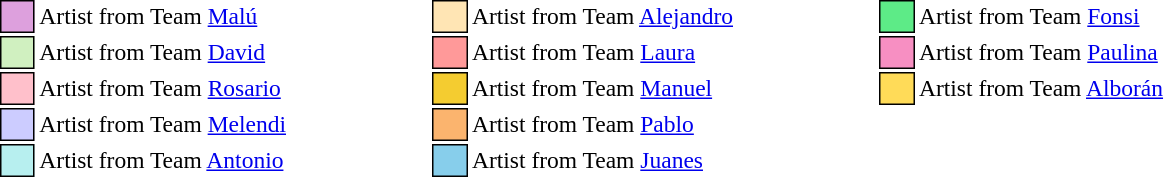<table class="toccolours" style="font-size: 98%; white-space: nowrap; margin-right: auto; margin-left: auto">
<tr>
<td style="background:#dda0dd; border:1px solid black">     </td>
<td>Artist from Team <a href='#'>Malú</a></td>
<td>     </td>
<td>     </td>
<td>     </td>
<td>     </td>
<td style="background:#ffe5b4; border:1px solid black">     </td>
<td>Artist from Team <a href='#'>Alejandro</a></td>
<td>     </td>
<td>     </td>
<td>     </td>
<td>     </td>
<td style="background:#5deb87; border:1px solid black">     </td>
<td>Artist from Team <a href='#'>Fonsi</a></td>
</tr>
<tr>
<td style="background:#d0f0c0; border:1px solid black">     </td>
<td>Artist from Team <a href='#'>David</a></td>
<td>     </td>
<td>     </td>
<td>     </td>
<td>     </td>
<td style="background:#ff9999; border:1px solid black">     </td>
<td>Artist from Team <a href='#'>Laura</a></td>
<td>     </td>
<td>     </td>
<td>     </td>
<td>     </td>
<td style="background:#F78FC2; border:1px solid black">     </td>
<td>Artist from Team <a href='#'>Paulina</a></td>
</tr>
<tr>
<td style="background:pink; border:1px solid black">     </td>
<td>Artist from Team <a href='#'>Rosario</a></td>
<td>     </td>
<td>     </td>
<td>     </td>
<td>     </td>
<td style="background:#F4CC30; border:1px solid black">     </td>
<td>Artist from Team <a href='#'>Manuel</a></td>
<td>     </td>
<td>     </td>
<td>     </td>
<td>     </td>
<td style="background:#ffdb58; border:1px solid black">     </td>
<td>Artist from Team <a href='#'>Alborán</a></td>
</tr>
<tr>
<td style="background:#ccf; border:1px solid black">     </td>
<td>Artist from Team <a href='#'>Melendi</a></td>
<td>     </td>
<td>     </td>
<td>     </td>
<td>     </td>
<td style="background:#fbb46e; border:1px solid black">     </td>
<td>Artist from Team <a href='#'>Pablo</a></td>
</tr>
<tr>
<td style="background:#b7efef; border:1px solid black">     </td>
<td>Artist from Team <a href='#'>Antonio</a></td>
<td>     </td>
<td>     </td>
<td>     </td>
<td>     </td>
<td style="background:#87ceeb; border:1px solid black">     </td>
<td>Artist from Team <a href='#'>Juanes</a></td>
</tr>
</table>
